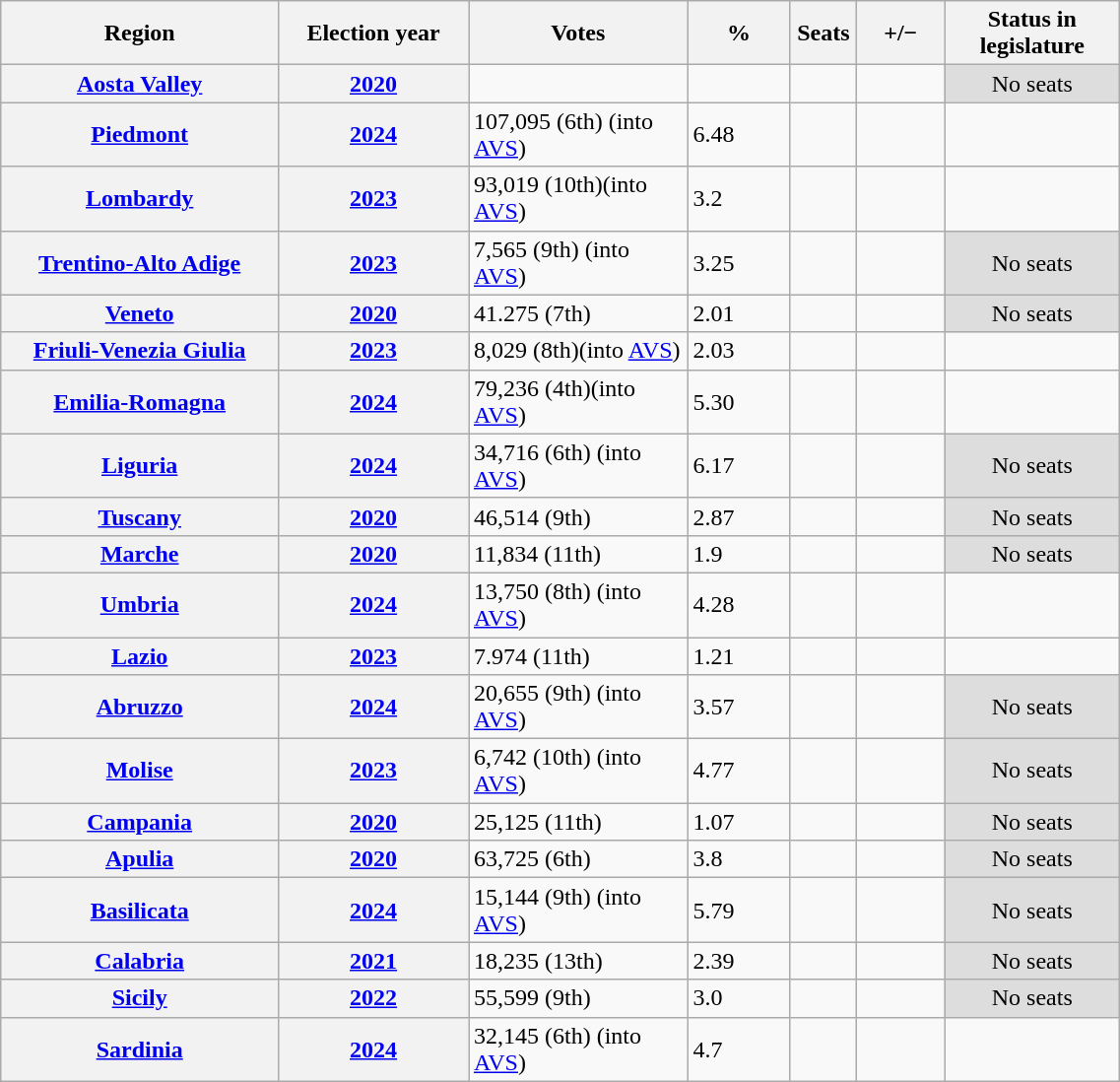<table class=wikitable style="width:60%; border:1px #AAAAFF solid">
<tr>
<th width=19%>Region</th>
<th width=13%>Election year</th>
<th width=15%>Votes</th>
<th width=7%>%</th>
<th width=1%>Seats</th>
<th width=6%>+/−</th>
<th width=12%>Status in legislature</th>
</tr>
<tr>
<th><a href='#'>Aosta Valley</a></th>
<th><a href='#'>2020</a></th>
<td></td>
<td></td>
<td></td>
<td></td>
<td style="background:#ddd; text-align:center">No seats</td>
</tr>
<tr>
<th><a href='#'>Piedmont</a></th>
<th><a href='#'>2024</a></th>
<td>107,095 (6th) (into <a href='#'>AVS</a>)</td>
<td>6.48</td>
<td></td>
<td></td>
<td></td>
</tr>
<tr>
<th><a href='#'>Lombardy</a></th>
<th><a href='#'>2023</a></th>
<td>93,019 (10th)(into <a href='#'>AVS</a>)</td>
<td>3.2</td>
<td></td>
<td></td>
<td></td>
</tr>
<tr>
<th><a href='#'>Trentino-Alto Adige</a></th>
<th><a href='#'>2023</a></th>
<td>7,565 (9th) (into <a href='#'>AVS</a>)</td>
<td>3.25</td>
<td></td>
<td></td>
<td style="background:#ddd; text-align:center">No seats</td>
</tr>
<tr>
<th><a href='#'>Veneto</a></th>
<th><a href='#'>2020</a></th>
<td>41.275 (7th) </td>
<td>2.01</td>
<td></td>
<td></td>
<td style="background:#ddd; text-align:center">No seats</td>
</tr>
<tr>
<th><a href='#'>Friuli-Venezia Giulia</a></th>
<th><a href='#'>2023</a></th>
<td>8,029 (8th)(into <a href='#'>AVS</a>)</td>
<td>2.03</td>
<td></td>
<td></td>
<td></td>
</tr>
<tr>
<th><a href='#'>Emilia-Romagna</a></th>
<th><a href='#'>2024</a></th>
<td>79,236 (4th)(into <a href='#'>AVS</a>)</td>
<td>5.30</td>
<td></td>
<td></td>
<td></td>
</tr>
<tr>
<th><a href='#'>Liguria</a></th>
<th><a href='#'>2024</a></th>
<td>34,716 (6th) (into <a href='#'>AVS</a>)</td>
<td>6.17</td>
<td></td>
<td></td>
<td style="background:#ddd; text-align:center">No seats</td>
</tr>
<tr>
<th><a href='#'>Tuscany</a></th>
<th><a href='#'>2020</a></th>
<td>46,514 (9th)</td>
<td>2.87</td>
<td></td>
<td></td>
<td style="background:#ddd; text-align:center">No seats</td>
</tr>
<tr>
<th><a href='#'>Marche</a></th>
<th><a href='#'>2020</a></th>
<td>11,834 (11th)</td>
<td>1.9</td>
<td></td>
<td></td>
<td style="background:#ddd; text-align:center">No seats</td>
</tr>
<tr>
<th><a href='#'>Umbria</a></th>
<th><a href='#'>2024</a></th>
<td>13,750 (8th) (into <a href='#'>AVS</a>)</td>
<td>4.28</td>
<td></td>
<td></td>
<td></td>
</tr>
<tr>
<th><a href='#'>Lazio</a></th>
<th><a href='#'>2023</a></th>
<td>7.974 (11th)</td>
<td>1.21</td>
<td></td>
<td></td>
<td></td>
</tr>
<tr>
<th><a href='#'>Abruzzo</a></th>
<th><a href='#'>2024</a></th>
<td>20,655 (9th) (into <a href='#'>AVS</a>)</td>
<td>3.57</td>
<td></td>
<td></td>
<td style="background:#ddd; text-align:center">No seats</td>
</tr>
<tr>
<th><a href='#'>Molise</a></th>
<th><a href='#'>2023</a></th>
<td>6,742 (10th) (into <a href='#'>AVS</a>)</td>
<td>4.77</td>
<td></td>
<td></td>
<td style="background:#ddd; text-align:center">No seats</td>
</tr>
<tr>
<th><a href='#'>Campania</a></th>
<th><a href='#'>2020</a></th>
<td>25,125 (11th)</td>
<td>1.07</td>
<td></td>
<td></td>
<td style="background:#ddd; text-align:center">No seats</td>
</tr>
<tr>
<th><a href='#'>Apulia</a></th>
<th><a href='#'>2020</a></th>
<td>63,725 (6th) </td>
<td>3.8</td>
<td></td>
<td></td>
<td style="background:#ddd; text-align:center">No seats</td>
</tr>
<tr>
<th><a href='#'>Basilicata</a></th>
<th><a href='#'>2024</a></th>
<td>15,144 (9th) (into <a href='#'>AVS</a>)</td>
<td>5.79</td>
<td></td>
<td></td>
<td style="background:#ddd; text-align:center">No seats</td>
</tr>
<tr>
<th><a href='#'>Calabria</a></th>
<th><a href='#'>2021</a></th>
<td>18,235 (13th)</td>
<td>2.39</td>
<td></td>
<td></td>
<td style="background:#ddd; text-align:center">No seats</td>
</tr>
<tr>
<th><a href='#'>Sicily</a></th>
<th><a href='#'>2022</a></th>
<td>55,599 (9th)</td>
<td>3.0</td>
<td></td>
<td></td>
<td style="background:#ddd; text-align:center">No seats</td>
</tr>
<tr>
<th><a href='#'>Sardinia</a></th>
<th><a href='#'>2024</a></th>
<td>32,145 (6th) (into <a href='#'>AVS</a>)</td>
<td>4.7</td>
<td></td>
<td></td>
<td></td>
</tr>
</table>
